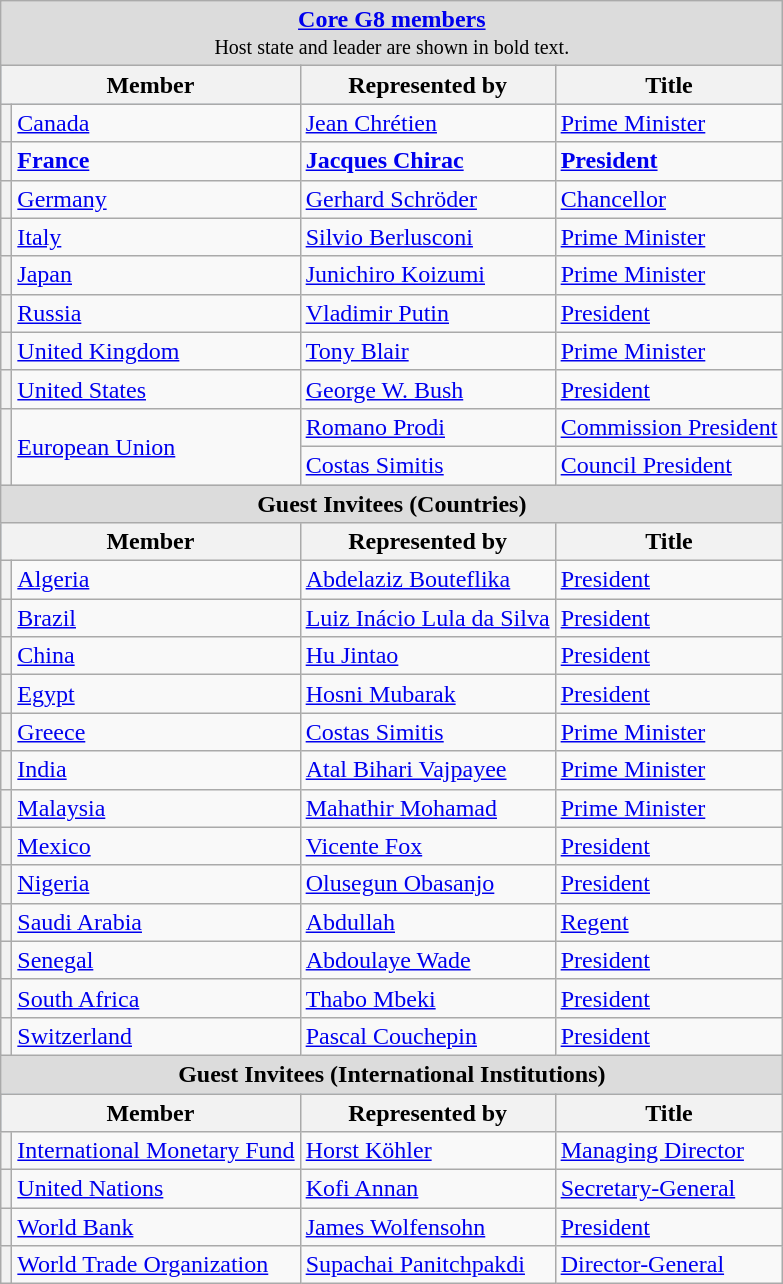<table class="wikitable">
<tr>
<td colspan="4" style="text-align: center; background:Gainsboro"><strong><a href='#'>Core G8 members</a></strong><br><small>Host state and leader are shown in bold text.</small></td>
</tr>
<tr style="background:LightSteelBlue; text-align:center;">
<th colspan=2>Member</th>
<th>Represented by</th>
<th>Title</th>
</tr>
<tr>
<th></th>
<td><a href='#'>Canada</a></td>
<td><a href='#'>Jean Chrétien</a></td>
<td><a href='#'>Prime Minister</a></td>
</tr>
<tr>
<th></th>
<td><strong><a href='#'>France</a></strong></td>
<td><strong><a href='#'>Jacques Chirac</a></strong></td>
<td><strong><a href='#'>President</a></strong></td>
</tr>
<tr>
<th></th>
<td><a href='#'>Germany</a></td>
<td><a href='#'>Gerhard Schröder</a></td>
<td><a href='#'>Chancellor</a></td>
</tr>
<tr>
<th></th>
<td><a href='#'>Italy</a></td>
<td><a href='#'>Silvio Berlusconi</a></td>
<td><a href='#'>Prime Minister</a></td>
</tr>
<tr>
<th></th>
<td><a href='#'>Japan</a></td>
<td><a href='#'>Junichiro Koizumi</a></td>
<td><a href='#'>Prime Minister</a></td>
</tr>
<tr>
<th></th>
<td><a href='#'>Russia</a></td>
<td><a href='#'>Vladimir Putin</a></td>
<td><a href='#'>President</a></td>
</tr>
<tr>
<th></th>
<td><a href='#'>United Kingdom</a></td>
<td><a href='#'>Tony Blair</a></td>
<td><a href='#'>Prime Minister</a></td>
</tr>
<tr>
<th></th>
<td><a href='#'>United States</a></td>
<td><a href='#'>George W. Bush</a></td>
<td><a href='#'>President</a></td>
</tr>
<tr>
<th rowspan=2></th>
<td rowspan=2><a href='#'>European Union</a></td>
<td><a href='#'>Romano Prodi</a></td>
<td><a href='#'>Commission President</a></td>
</tr>
<tr>
<td><a href='#'>Costas Simitis</a></td>
<td><a href='#'>Council President</a></td>
</tr>
<tr>
<td colspan="4" style="text-align: center; background:Gainsboro"><strong>Guest Invitees (Countries)</strong><br></td>
</tr>
<tr style="background:LightSteelBlue; text-align:center;">
<th colspan=2>Member</th>
<th>Represented by</th>
<th>Title</th>
</tr>
<tr>
<th></th>
<td><a href='#'>Algeria</a></td>
<td><a href='#'>Abdelaziz Bouteflika</a></td>
<td><a href='#'>President</a></td>
</tr>
<tr>
<th></th>
<td><a href='#'>Brazil</a></td>
<td><a href='#'>Luiz Inácio Lula da Silva</a></td>
<td><a href='#'>President</a></td>
</tr>
<tr>
<th></th>
<td><a href='#'>China</a></td>
<td><a href='#'>Hu Jintao</a></td>
<td><a href='#'>President</a></td>
</tr>
<tr>
<th></th>
<td><a href='#'>Egypt</a></td>
<td><a href='#'>Hosni Mubarak</a></td>
<td><a href='#'>President</a></td>
</tr>
<tr>
<th></th>
<td><a href='#'>Greece</a></td>
<td><a href='#'>Costas Simitis</a></td>
<td><a href='#'>Prime Minister</a></td>
</tr>
<tr>
<th></th>
<td><a href='#'>India</a></td>
<td><a href='#'>Atal Bihari Vajpayee</a></td>
<td><a href='#'>Prime Minister</a></td>
</tr>
<tr>
<th></th>
<td><a href='#'>Malaysia</a></td>
<td><a href='#'>Mahathir Mohamad</a></td>
<td><a href='#'>Prime Minister</a></td>
</tr>
<tr>
<th></th>
<td><a href='#'>Mexico</a></td>
<td><a href='#'>Vicente Fox</a></td>
<td><a href='#'>President</a></td>
</tr>
<tr>
<th></th>
<td><a href='#'>Nigeria</a></td>
<td><a href='#'>Olusegun Obasanjo</a></td>
<td><a href='#'>President</a></td>
</tr>
<tr>
<th></th>
<td><a href='#'>Saudi Arabia</a></td>
<td><a href='#'>Abdullah</a></td>
<td><a href='#'>Regent</a></td>
</tr>
<tr>
<th></th>
<td><a href='#'>Senegal</a></td>
<td><a href='#'>Abdoulaye Wade</a></td>
<td><a href='#'>President</a></td>
</tr>
<tr>
<th></th>
<td><a href='#'>South Africa</a></td>
<td><a href='#'>Thabo Mbeki</a></td>
<td><a href='#'>President</a></td>
</tr>
<tr>
<th></th>
<td><a href='#'>Switzerland</a></td>
<td><a href='#'>Pascal Couchepin</a></td>
<td><a href='#'>President</a></td>
</tr>
<tr>
<td colspan="4" style="text-align: center; background:Gainsboro"><strong>Guest Invitees (International Institutions)</strong><br></td>
</tr>
<tr style="background:LightSteelBlue; text-align:center;">
<th colspan=2>Member</th>
<th>Represented by</th>
<th>Title</th>
</tr>
<tr>
<th></th>
<td><a href='#'>International Monetary Fund</a></td>
<td><a href='#'>Horst Köhler</a></td>
<td><a href='#'>Managing Director</a></td>
</tr>
<tr>
<th></th>
<td><a href='#'>United Nations</a></td>
<td><a href='#'>Kofi Annan</a></td>
<td><a href='#'>Secretary-General</a></td>
</tr>
<tr>
<th></th>
<td><a href='#'>World Bank</a></td>
<td><a href='#'>James Wolfensohn</a></td>
<td><a href='#'>President</a></td>
</tr>
<tr>
<th></th>
<td><a href='#'>World Trade Organization</a></td>
<td><a href='#'>Supachai Panitchpakdi</a></td>
<td><a href='#'>Director-General</a></td>
</tr>
</table>
